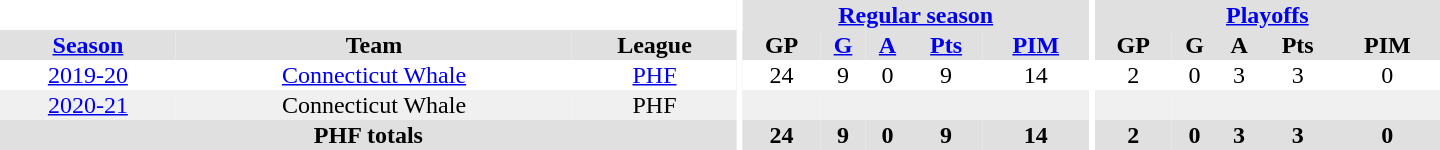<table border="0" cellpadding="1" cellspacing="0" style="text-align:center; width:60em">
<tr bgcolor="#e0e0e0">
<th colspan="3" bgcolor="#ffffff"></th>
<th rowspan="99" bgcolor="#ffffff"></th>
<th colspan="5"><a href='#'>Regular season</a></th>
<th rowspan="99" bgcolor="#ffffff"></th>
<th colspan="5"><a href='#'>Playoffs</a></th>
</tr>
<tr bgcolor="#e0e0e0">
<th><a href='#'>Season</a></th>
<th>Team</th>
<th>League</th>
<th>GP</th>
<th><a href='#'>G</a></th>
<th><a href='#'>A</a></th>
<th><a href='#'>Pts</a></th>
<th><a href='#'>PIM</a></th>
<th>GP</th>
<th>G</th>
<th>A</th>
<th>Pts</th>
<th>PIM</th>
</tr>
<tr>
<td><a href='#'>2019-20</a></td>
<td><a href='#'>Connecticut Whale</a></td>
<td><a href='#'>PHF</a></td>
<td>24</td>
<td>9</td>
<td>0</td>
<td>9</td>
<td>14</td>
<td>2</td>
<td>0</td>
<td>3</td>
<td>3</td>
<td>0</td>
</tr>
<tr bgcolor="#f0f0f0">
<td><a href='#'>2020-21</a></td>
<td>Connecticut Whale</td>
<td>PHF</td>
<td></td>
<td></td>
<td></td>
<td></td>
<td></td>
<td></td>
<td></td>
<td></td>
<td></td>
<td></td>
</tr>
<tr bgcolor="#e0e0e0">
<th colspan="3">PHF totals</th>
<th>24</th>
<th>9</th>
<th>0</th>
<th>9</th>
<th>14</th>
<th>2</th>
<th>0</th>
<th>3</th>
<th>3</th>
<th>0</th>
</tr>
</table>
